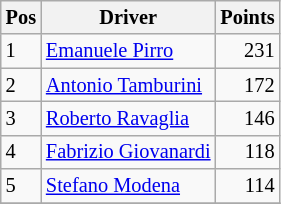<table class="wikitable" style="font-size: 85%;">
<tr>
<th>Pos</th>
<th>Driver</th>
<th>Points</th>
</tr>
<tr>
<td>1</td>
<td> <a href='#'>Emanuele Pirro</a></td>
<td align="right">231</td>
</tr>
<tr>
<td>2</td>
<td> <a href='#'>Antonio Tamburini</a></td>
<td align="right">172</td>
</tr>
<tr>
<td>3</td>
<td> <a href='#'>Roberto Ravaglia</a></td>
<td align="right">146</td>
</tr>
<tr>
<td>4</td>
<td> <a href='#'>Fabrizio Giovanardi</a></td>
<td align="right">118</td>
</tr>
<tr>
<td>5</td>
<td> <a href='#'>Stefano Modena</a></td>
<td align="right">114</td>
</tr>
<tr>
</tr>
</table>
